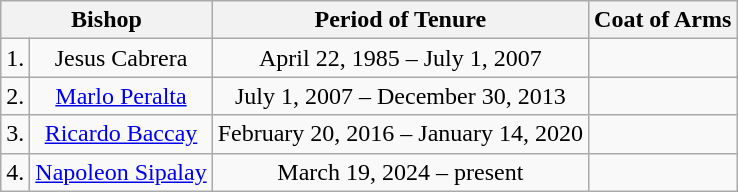<table class="wikitable" style="text-align:center;">
<tr>
<th colspan=2>Bishop</th>
<th>Period of Tenure</th>
<th>Coat of Arms</th>
</tr>
<tr>
<td>1.</td>
<td>Jesus Cabrera</td>
<td>April 22, 1985 – July 1, 2007</td>
<td></td>
</tr>
<tr>
<td>2.</td>
<td><a href='#'>Marlo Peralta</a></td>
<td>July 1, 2007 – December 30, 2013</td>
<td></td>
</tr>
<tr>
<td>3.</td>
<td><a href='#'>Ricardo Baccay</a></td>
<td>February 20, 2016 – January 14, 2020</td>
<td></td>
</tr>
<tr>
<td>4.</td>
<td><a href='#'>Napoleon Sipalay</a></td>
<td>March 19, 2024 – present</td>
<td></td>
</tr>
</table>
